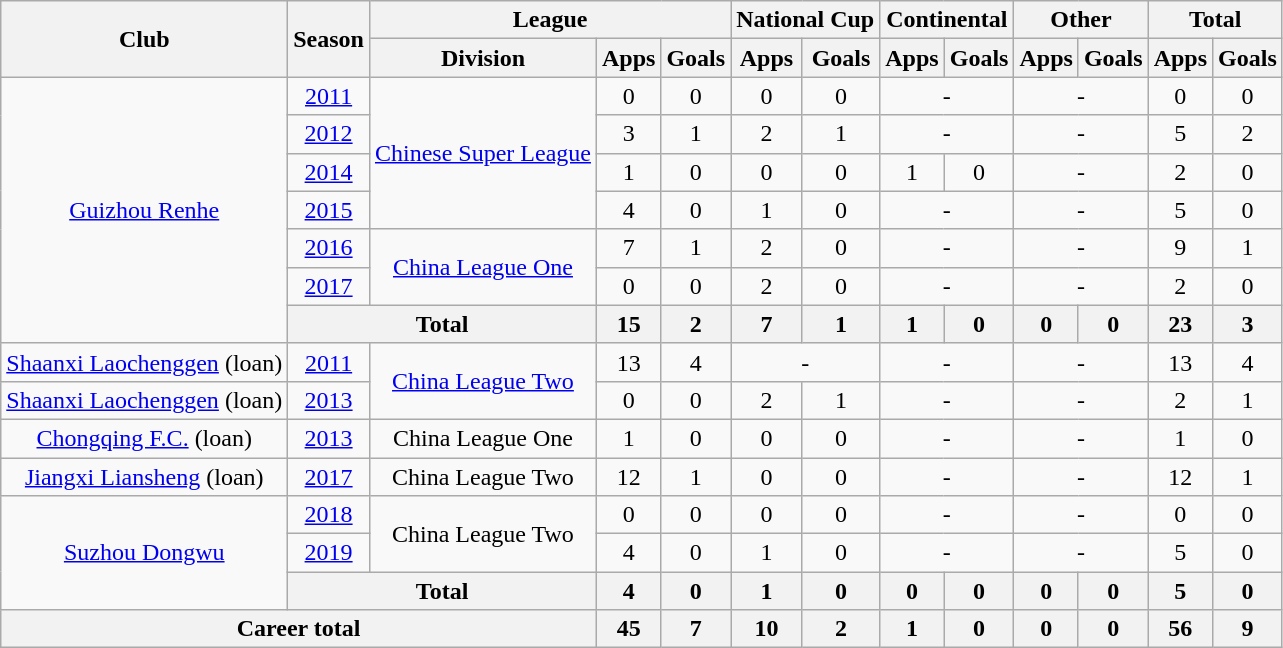<table class="wikitable" style="text-align: center">
<tr>
<th rowspan="2">Club</th>
<th rowspan="2">Season</th>
<th colspan="3">League</th>
<th colspan="2">National Cup</th>
<th colspan="2">Continental</th>
<th colspan="2">Other</th>
<th colspan="2">Total</th>
</tr>
<tr>
<th>Division</th>
<th>Apps</th>
<th>Goals</th>
<th>Apps</th>
<th>Goals</th>
<th>Apps</th>
<th>Goals</th>
<th>Apps</th>
<th>Goals</th>
<th>Apps</th>
<th>Goals</th>
</tr>
<tr>
<td rowspan=7><a href='#'>Guizhou Renhe</a></td>
<td><a href='#'>2011</a></td>
<td rowspan=4><a href='#'>Chinese Super League</a></td>
<td>0</td>
<td>0</td>
<td>0</td>
<td>0</td>
<td colspan="2">-</td>
<td colspan="2">-</td>
<td>0</td>
<td>0</td>
</tr>
<tr>
<td><a href='#'>2012</a></td>
<td>3</td>
<td>1</td>
<td>2</td>
<td>1</td>
<td colspan="2">-</td>
<td colspan="2">-</td>
<td>5</td>
<td>2</td>
</tr>
<tr>
<td><a href='#'>2014</a></td>
<td>1</td>
<td>0</td>
<td>0</td>
<td>0</td>
<td>1</td>
<td>0</td>
<td colspan="2">-</td>
<td>2</td>
<td>0</td>
</tr>
<tr>
<td><a href='#'>2015</a></td>
<td>4</td>
<td>0</td>
<td>1</td>
<td>0</td>
<td colspan="2">-</td>
<td colspan="2">-</td>
<td>5</td>
<td>0</td>
</tr>
<tr>
<td><a href='#'>2016</a></td>
<td rowspan="2"><a href='#'>China League One</a></td>
<td>7</td>
<td>1</td>
<td>2</td>
<td>0</td>
<td colspan="2">-</td>
<td colspan="2">-</td>
<td>9</td>
<td>1</td>
</tr>
<tr>
<td><a href='#'>2017</a></td>
<td>0</td>
<td>0</td>
<td>2</td>
<td>0</td>
<td colspan="2">-</td>
<td colspan="2">-</td>
<td>2</td>
<td>0</td>
</tr>
<tr>
<th colspan="2"><strong>Total</strong></th>
<th>15</th>
<th>2</th>
<th>7</th>
<th>1</th>
<th>1</th>
<th>0</th>
<th>0</th>
<th>0</th>
<th>23</th>
<th>3</th>
</tr>
<tr>
<td><a href='#'>Shaanxi Laochenggen</a> (loan)</td>
<td><a href='#'>2011</a></td>
<td rowspan=2><a href='#'>China League Two</a></td>
<td>13</td>
<td>4</td>
<td colspan="2">-</td>
<td colspan="2">-</td>
<td colspan="2">-</td>
<td>13</td>
<td>4</td>
</tr>
<tr>
<td><a href='#'>Shaanxi Laochenggen</a> (loan)</td>
<td><a href='#'>2013</a></td>
<td>0</td>
<td>0</td>
<td>2</td>
<td>1</td>
<td colspan="2">-</td>
<td colspan="2">-</td>
<td>2</td>
<td>1</td>
</tr>
<tr>
<td><a href='#'>Chongqing F.C.</a> (loan)</td>
<td><a href='#'>2013</a></td>
<td>China League One</td>
<td>1</td>
<td>0</td>
<td>0</td>
<td>0</td>
<td colspan="2">-</td>
<td colspan="2">-</td>
<td>1</td>
<td>0</td>
</tr>
<tr>
<td><a href='#'>Jiangxi Liansheng</a> (loan)</td>
<td><a href='#'>2017</a></td>
<td>China League Two</td>
<td>12</td>
<td>1</td>
<td>0</td>
<td>0</td>
<td colspan="2">-</td>
<td colspan="2">-</td>
<td>12</td>
<td>1</td>
</tr>
<tr>
<td rowspan=3><a href='#'>Suzhou Dongwu</a></td>
<td><a href='#'>2018</a></td>
<td rowspan=2>China League Two</td>
<td>0</td>
<td>0</td>
<td>0</td>
<td>0</td>
<td colspan="2">-</td>
<td colspan="2">-</td>
<td>0</td>
<td>0</td>
</tr>
<tr>
<td><a href='#'>2019</a></td>
<td>4</td>
<td>0</td>
<td>1</td>
<td>0</td>
<td colspan="2">-</td>
<td colspan="2">-</td>
<td>5</td>
<td>0</td>
</tr>
<tr>
<th colspan="2"><strong>Total</strong></th>
<th>4</th>
<th>0</th>
<th>1</th>
<th>0</th>
<th>0</th>
<th>0</th>
<th>0</th>
<th>0</th>
<th>5</th>
<th>0</th>
</tr>
<tr>
<th colspan=3>Career total</th>
<th>45</th>
<th>7</th>
<th>10</th>
<th>2</th>
<th>1</th>
<th>0</th>
<th>0</th>
<th>0</th>
<th>56</th>
<th>9</th>
</tr>
</table>
